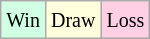<table class="wikitable">
<tr>
<td style="background:#d0ffe3;"><small>Win</small></td>
<td style="background:#ffffdd;"><small>Draw</small></td>
<td style="background:#ffd0e3;"><small>Loss</small></td>
</tr>
</table>
